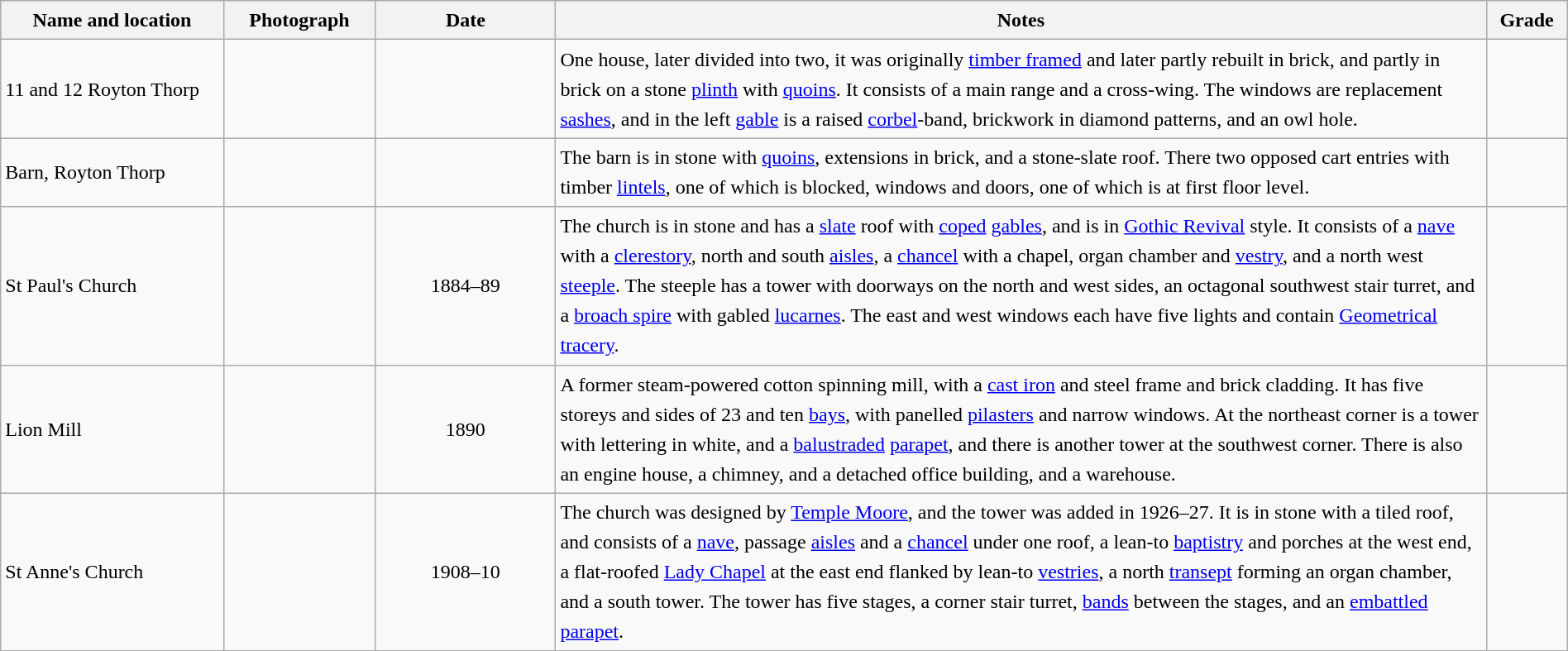<table class="wikitable sortable plainrowheaders" style="width:100%; border:0; text-align:left; line-height:150%;">
<tr>
<th scope="col"  style="width:150px">Name and location</th>
<th scope="col"  style="width:100px" class="unsortable">Photograph</th>
<th scope="col"  style="width:120px">Date</th>
<th scope="col"  style="width:650px" class="unsortable">Notes</th>
<th scope="col"  style="width:50px">Grade</th>
</tr>
<tr>
<td>11 and 12 Royton Thorp<br><small></small></td>
<td></td>
<td align="center"></td>
<td>One house, later divided into two, it was originally <a href='#'>timber framed</a> and later partly rebuilt in brick, and partly in brick on a stone <a href='#'>plinth</a> with <a href='#'>quoins</a>. It consists of a main range and a cross-wing. The windows are replacement <a href='#'>sashes</a>, and in the left <a href='#'>gable</a> is a raised <a href='#'>corbel</a>-band, brickwork in diamond patterns, and an owl hole.</td>
<td align="center" ></td>
</tr>
<tr>
<td>Barn, Royton Thorp<br><small></small></td>
<td></td>
<td align="center"></td>
<td>The barn is in stone with <a href='#'>quoins</a>, extensions in brick, and a stone-slate roof. There two opposed cart entries with timber <a href='#'>lintels</a>, one of which is blocked, windows and doors, one of which is at first floor level.</td>
<td align="center" ></td>
</tr>
<tr>
<td>St Paul's Church<br><small></small></td>
<td></td>
<td align="center">1884–89</td>
<td>The church is in stone and has a <a href='#'>slate</a> roof with <a href='#'>coped</a> <a href='#'>gables</a>, and is in <a href='#'>Gothic Revival</a> style. It consists of a <a href='#'>nave</a> with a <a href='#'>clerestory</a>, north and south <a href='#'>aisles</a>, a <a href='#'>chancel</a> with a chapel, organ chamber and <a href='#'>vestry</a>, and a north west <a href='#'>steeple</a>. The steeple has a tower with doorways on the north and west sides, an octagonal southwest stair turret, and a <a href='#'>broach spire</a> with gabled <a href='#'>lucarnes</a>. The east and west windows each have five lights and contain <a href='#'>Geometrical</a> <a href='#'>tracery</a>.</td>
<td align="center" ></td>
</tr>
<tr>
<td>Lion Mill<br><small></small></td>
<td></td>
<td align="center">1890</td>
<td>A former steam-powered cotton spinning mill, with a <a href='#'>cast iron</a> and steel frame and brick cladding. It has five storeys and sides of 23 and ten <a href='#'>bays</a>, with panelled <a href='#'>pilasters</a> and narrow windows. At the northeast corner is a tower with lettering in white, and a <a href='#'>balustraded</a> <a href='#'>parapet</a>, and there is another tower at the southwest corner. There is also an engine house, a chimney, and a detached office building, and a warehouse.</td>
<td align="center" ></td>
</tr>
<tr>
<td>St Anne's Church<br><small></small></td>
<td></td>
<td align="center">1908–10</td>
<td>The church was designed by <a href='#'>Temple Moore</a>, and the tower was added in 1926–27. It is in stone with a tiled roof, and consists of a <a href='#'>nave</a>, passage <a href='#'>aisles</a> and a <a href='#'>chancel</a> under one roof, a lean-to <a href='#'>baptistry</a> and porches at the west end, a flat-roofed <a href='#'>Lady Chapel</a> at the east end flanked by lean-to <a href='#'>vestries</a>, a north <a href='#'>transept</a> forming an organ chamber, and a south tower. The tower has five stages, a corner stair turret, <a href='#'>bands</a> between the stages, and an <a href='#'>embattled</a> <a href='#'>parapet</a>.</td>
<td align="center" ></td>
</tr>
<tr>
</tr>
</table>
